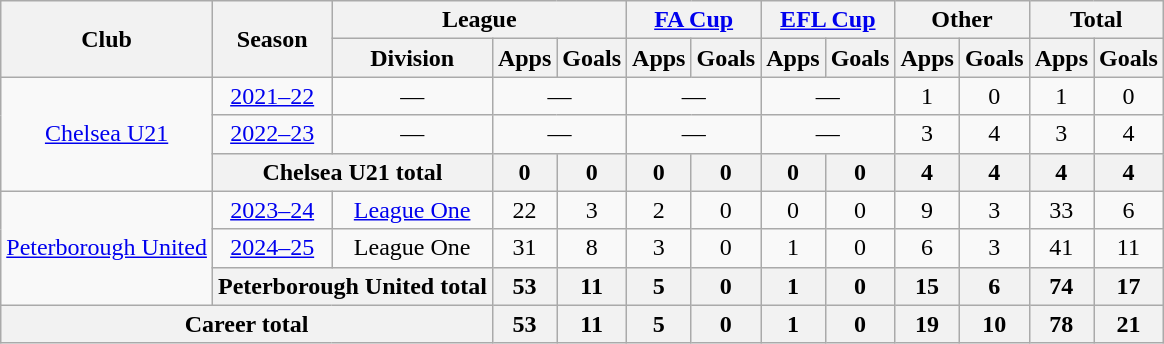<table class=wikitable style=text-align:center>
<tr>
<th rowspan=2>Club</th>
<th rowspan=2>Season</th>
<th colspan=3>League</th>
<th colspan=2><a href='#'>FA Cup</a></th>
<th colspan=2><a href='#'>EFL Cup</a></th>
<th colspan=2>Other</th>
<th colspan=2>Total</th>
</tr>
<tr>
<th>Division</th>
<th>Apps</th>
<th>Goals</th>
<th>Apps</th>
<th>Goals</th>
<th>Apps</th>
<th>Goals</th>
<th>Apps</th>
<th>Goals</th>
<th>Apps</th>
<th>Goals</th>
</tr>
<tr>
<td rowspan="3"><a href='#'>Chelsea U21</a></td>
<td><a href='#'>2021–22</a></td>
<td>—</td>
<td colspan=2>—</td>
<td colspan=2>—</td>
<td colspan=2>—</td>
<td>1</td>
<td>0</td>
<td>1</td>
<td>0</td>
</tr>
<tr>
<td><a href='#'>2022–23</a></td>
<td>—</td>
<td colspan=2>—</td>
<td colspan=2>—</td>
<td colspan=2>—</td>
<td>3</td>
<td>4</td>
<td>3</td>
<td>4</td>
</tr>
<tr>
<th colspan=2>Chelsea U21 total</th>
<th>0</th>
<th>0</th>
<th>0</th>
<th>0</th>
<th>0</th>
<th>0</th>
<th>4</th>
<th>4</th>
<th>4</th>
<th>4</th>
</tr>
<tr>
<td rowspan="3"><a href='#'>Peterborough United</a></td>
<td><a href='#'>2023–24</a></td>
<td><a href='#'>League One</a></td>
<td>22</td>
<td>3</td>
<td>2</td>
<td>0</td>
<td>0</td>
<td>0</td>
<td>9</td>
<td>3</td>
<td>33</td>
<td>6</td>
</tr>
<tr>
<td><a href='#'>2024–25</a></td>
<td>League One</td>
<td>31</td>
<td>8</td>
<td>3</td>
<td>0</td>
<td>1</td>
<td>0</td>
<td>6</td>
<td>3</td>
<td>41</td>
<td>11</td>
</tr>
<tr>
<th colspan=2>Peterborough United total</th>
<th>53</th>
<th>11</th>
<th>5</th>
<th>0</th>
<th>1</th>
<th>0</th>
<th>15</th>
<th>6</th>
<th>74</th>
<th>17</th>
</tr>
<tr>
<th colspan=3>Career total</th>
<th>53</th>
<th>11</th>
<th>5</th>
<th>0</th>
<th>1</th>
<th>0</th>
<th>19</th>
<th>10</th>
<th>78</th>
<th>21</th>
</tr>
</table>
